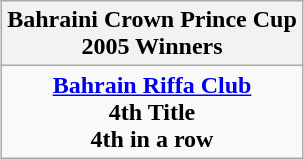<table class="wikitable" style="text-align: center; margin: 0 auto;">
<tr>
<th>Bahraini Crown Prince Cup <br>2005 Winners</th>
</tr>
<tr>
<td><strong><a href='#'>Bahrain Riffa Club</a></strong><br><strong>4th Title</strong> <br> <strong>4th in a row</strong></td>
</tr>
</table>
